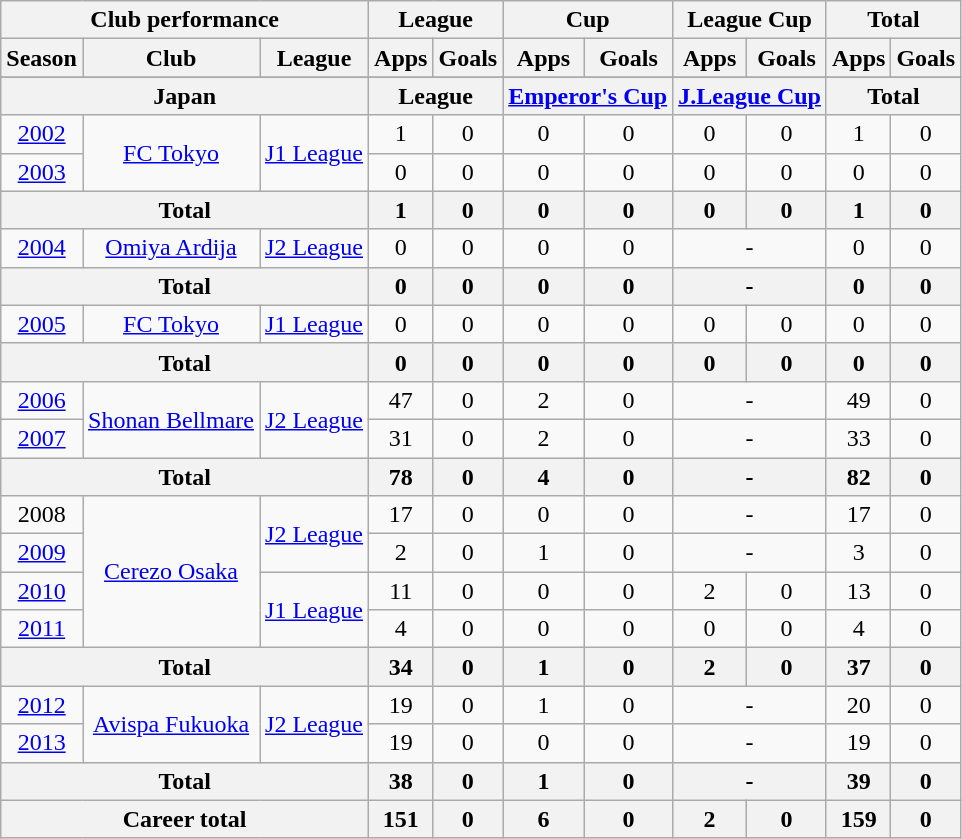<table class="wikitable" style="text-align:center">
<tr>
<th colspan=3>Club performance</th>
<th colspan=2>League</th>
<th colspan=2>Cup</th>
<th colspan=2>League Cup</th>
<th colspan=2>Total</th>
</tr>
<tr>
<th>Season</th>
<th>Club</th>
<th>League</th>
<th>Apps</th>
<th>Goals</th>
<th>Apps</th>
<th>Goals</th>
<th>Apps</th>
<th>Goals</th>
<th>Apps</th>
<th>Goals</th>
</tr>
<tr>
</tr>
<tr>
<th colspan=3>Japan</th>
<th colspan=2>League</th>
<th colspan=2><a href='#'>Emperor's Cup</a></th>
<th colspan=2><a href='#'>J.League Cup</a></th>
<th colspan=2>Total</th>
</tr>
<tr>
<td><a href='#'>2002</a></td>
<td rowspan="2"><a href='#'>FC Tokyo</a></td>
<td rowspan="2"><a href='#'>J1 League</a></td>
<td>1</td>
<td>0</td>
<td>0</td>
<td>0</td>
<td>0</td>
<td>0</td>
<td>1</td>
<td>0</td>
</tr>
<tr>
<td><a href='#'>2003</a></td>
<td>0</td>
<td>0</td>
<td>0</td>
<td>0</td>
<td>0</td>
<td>0</td>
<td>0</td>
<td>0</td>
</tr>
<tr>
<th colspan="3">Total</th>
<th>1</th>
<th>0</th>
<th>0</th>
<th>0</th>
<th>0</th>
<th>0</th>
<th>1</th>
<th>0</th>
</tr>
<tr>
<td><a href='#'>2004</a></td>
<td><a href='#'>Omiya Ardija</a></td>
<td><a href='#'>J2 League</a></td>
<td>0</td>
<td>0</td>
<td>0</td>
<td>0</td>
<td colspan="2">-</td>
<td>0</td>
<td>0</td>
</tr>
<tr>
<th colspan="3">Total</th>
<th>0</th>
<th>0</th>
<th>0</th>
<th>0</th>
<th colspan="2">-</th>
<th>0</th>
<th>0</th>
</tr>
<tr>
<td><a href='#'>2005</a></td>
<td><a href='#'>FC Tokyo</a></td>
<td><a href='#'>J1 League</a></td>
<td>0</td>
<td>0</td>
<td>0</td>
<td>0</td>
<td>0</td>
<td>0</td>
<td>0</td>
<td>0</td>
</tr>
<tr>
<th colspan="3">Total</th>
<th>0</th>
<th>0</th>
<th>0</th>
<th>0</th>
<th>0</th>
<th>0</th>
<th>0</th>
<th>0</th>
</tr>
<tr>
<td><a href='#'>2006</a></td>
<td rowspan="2"><a href='#'>Shonan Bellmare</a></td>
<td rowspan="2"><a href='#'>J2 League</a></td>
<td>47</td>
<td>0</td>
<td>2</td>
<td>0</td>
<td colspan="2">-</td>
<td>49</td>
<td>0</td>
</tr>
<tr>
<td><a href='#'>2007</a></td>
<td>31</td>
<td>0</td>
<td>2</td>
<td>0</td>
<td colspan="2">-</td>
<td>33</td>
<td>0</td>
</tr>
<tr>
<th colspan="3">Total</th>
<th>78</th>
<th>0</th>
<th>4</th>
<th>0</th>
<th colspan="2">-</th>
<th>82</th>
<th>0</th>
</tr>
<tr>
<td>2008</td>
<td rowspan="4"><a href='#'>Cerezo Osaka</a></td>
<td rowspan="2"><a href='#'>J2 League</a></td>
<td>17</td>
<td>0</td>
<td>0</td>
<td>0</td>
<td colspan="2">-</td>
<td>17</td>
<td>0</td>
</tr>
<tr>
<td><a href='#'>2009</a></td>
<td>2</td>
<td>0</td>
<td>1</td>
<td>0</td>
<td colspan="2">-</td>
<td>3</td>
<td>0</td>
</tr>
<tr>
<td><a href='#'>2010</a></td>
<td rowspan="2"><a href='#'>J1 League</a></td>
<td>11</td>
<td>0</td>
<td>0</td>
<td>0</td>
<td>2</td>
<td>0</td>
<td>13</td>
<td>0</td>
</tr>
<tr>
<td><a href='#'>2011</a></td>
<td>4</td>
<td>0</td>
<td>0</td>
<td>0</td>
<td>0</td>
<td>0</td>
<td>4</td>
<td>0</td>
</tr>
<tr>
<th colspan="3">Total</th>
<th>34</th>
<th>0</th>
<th>1</th>
<th>0</th>
<th>2</th>
<th>0</th>
<th>37</th>
<th>0</th>
</tr>
<tr>
<td><a href='#'>2012</a></td>
<td rowspan="2"><a href='#'>Avispa Fukuoka</a></td>
<td rowspan="2"><a href='#'>J2 League</a></td>
<td>19</td>
<td>0</td>
<td>1</td>
<td>0</td>
<td colspan="2">-</td>
<td>20</td>
<td>0</td>
</tr>
<tr>
<td><a href='#'>2013</a></td>
<td>19</td>
<td>0</td>
<td>0</td>
<td>0</td>
<td colspan="2">-</td>
<td>19</td>
<td>0</td>
</tr>
<tr>
<th colspan="3">Total</th>
<th>38</th>
<th>0</th>
<th>1</th>
<th>0</th>
<th colspan="2">-</th>
<th>39</th>
<th>0</th>
</tr>
<tr>
<th colspan=3>Career total</th>
<th>151</th>
<th>0</th>
<th>6</th>
<th>0</th>
<th>2</th>
<th>0</th>
<th>159</th>
<th>0</th>
</tr>
</table>
